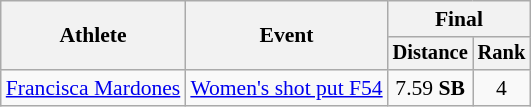<table class=wikitable style="font-size:90%">
<tr>
<th rowspan="2">Athlete</th>
<th rowspan="2">Event</th>
<th colspan="2">Final</th>
</tr>
<tr style="font-size:95%">
<th>Distance</th>
<th>Rank</th>
</tr>
<tr align=center>
<td align=left><a href='#'>Francisca Mardones</a></td>
<td align=left><a href='#'>Women's shot put F54</a></td>
<td>7.59 <strong>SB</strong></td>
<td>4</td>
</tr>
</table>
